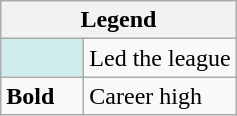<table class="wikitable mw-collapsible mw-collapsed">
<tr>
<th colspan="2">Legend</th>
</tr>
<tr>
<td style="background-color:#cfecec; width:3em;"></td>
<td>Led the league</td>
</tr>
<tr>
<td><strong>Bold</strong></td>
<td>Career high</td>
</tr>
</table>
